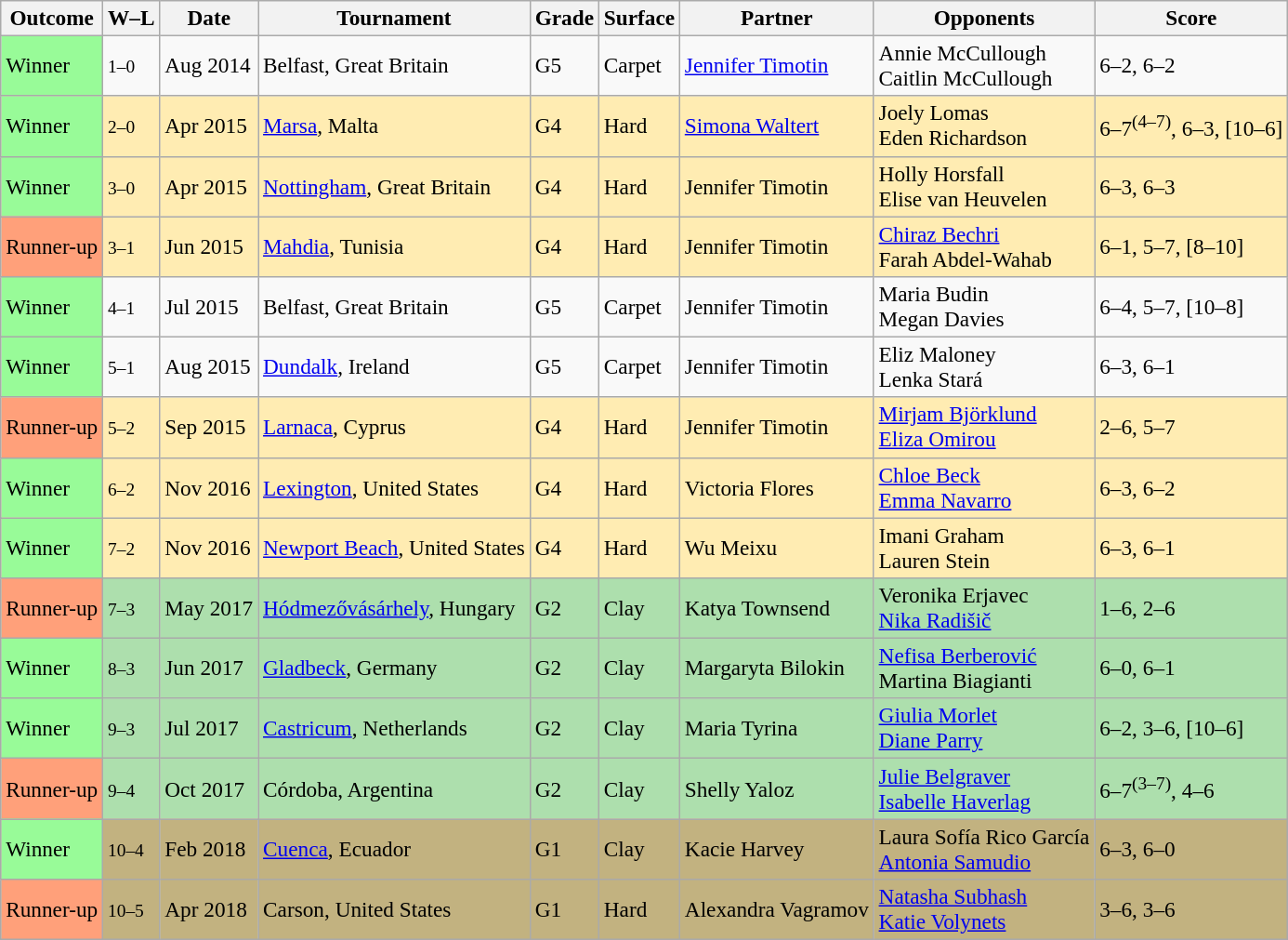<table class="sortable wikitable" style=font-size:97%>
<tr>
<th>Outcome</th>
<th class="unsortable">W–L</th>
<th>Date</th>
<th>Tournament</th>
<th>Grade</th>
<th>Surface</th>
<th>Partner</th>
<th>Opponents</th>
<th class="unsortable">Score</th>
</tr>
<tr>
<td bgcolor="98FB98">Winner</td>
<td><small>1–0</small></td>
<td>Aug 2014</td>
<td>Belfast, Great Britain</td>
<td>G5</td>
<td>Carpet</td>
<td> <a href='#'>Jennifer Timotin</a></td>
<td> Annie McCullough <br>  Caitlin McCullough</td>
<td>6–2, 6–2</td>
</tr>
<tr bgcolor=#ffecb2>
<td bgcolor="98FB98">Winner</td>
<td><small>2–0</small></td>
<td>Apr 2015</td>
<td><a href='#'>Marsa</a>, Malta</td>
<td>G4</td>
<td>Hard</td>
<td> <a href='#'>Simona Waltert</a></td>
<td> Joely Lomas <br>  Eden Richardson</td>
<td>6–7<sup>(4–7)</sup>, 6–3, [10–6]</td>
</tr>
<tr bgcolor=#ffecb2>
<td bgcolor="98FB98">Winner</td>
<td><small>3–0</small></td>
<td>Apr 2015</td>
<td><a href='#'>Nottingham</a>, Great Britain</td>
<td>G4</td>
<td>Hard</td>
<td> Jennifer Timotin</td>
<td> Holly Horsfall <br>  Elise van Heuvelen</td>
<td>6–3, 6–3</td>
</tr>
<tr bgcolor=#ffecb2>
<td style="background:#ffa07a;">Runner-up</td>
<td><small>3–1</small></td>
<td>Jun 2015</td>
<td><a href='#'>Mahdia</a>, Tunisia</td>
<td>G4</td>
<td>Hard</td>
<td> Jennifer Timotin</td>
<td> <a href='#'>Chiraz Bechri</a> <br>  Farah Abdel-Wahab</td>
<td>6–1, 5–7, [8–10]</td>
</tr>
<tr>
<td bgcolor="98FB98">Winner</td>
<td><small>4–1</small></td>
<td>Jul 2015</td>
<td>Belfast, Great Britain</td>
<td>G5</td>
<td>Carpet</td>
<td> Jennifer Timotin</td>
<td> Maria Budin <br>  Megan Davies</td>
<td>6–4, 5–7, [10–8]</td>
</tr>
<tr>
<td bgcolor="98FB98">Winner</td>
<td><small>5–1</small></td>
<td>Aug 2015</td>
<td><a href='#'>Dundalk</a>, Ireland</td>
<td>G5</td>
<td>Carpet</td>
<td> Jennifer Timotin</td>
<td> Eliz Maloney <br>  Lenka Stará</td>
<td>6–3, 6–1</td>
</tr>
<tr bgcolor=#ffecb2>
<td style="background:#ffa07a;">Runner-up</td>
<td><small>5–2</small></td>
<td>Sep 2015</td>
<td><a href='#'>Larnaca</a>, Cyprus</td>
<td>G4</td>
<td>Hard</td>
<td> Jennifer Timotin</td>
<td> <a href='#'>Mirjam Björklund</a> <br>  <a href='#'>Eliza Omirou</a></td>
<td>2–6, 5–7</td>
</tr>
<tr bgcolor=#ffecb2>
<td bgcolor="98FB98">Winner</td>
<td><small>6–2</small></td>
<td>Nov 2016</td>
<td><a href='#'>Lexington</a>, United States</td>
<td>G4</td>
<td>Hard</td>
<td> Victoria Flores</td>
<td> <a href='#'>Chloe Beck</a> <br>  <a href='#'>Emma Navarro</a></td>
<td>6–3, 6–2</td>
</tr>
<tr bgcolor=#ffecb2>
<td bgcolor="98FB98">Winner</td>
<td><small>7–2</small></td>
<td>Nov 2016</td>
<td><a href='#'>Newport Beach</a>, United States</td>
<td>G4</td>
<td>Hard</td>
<td> Wu Meixu</td>
<td> Imani Graham <br>  Lauren Stein</td>
<td>6–3, 6–1</td>
</tr>
<tr bgcolor="#ADDFAD">
<td style="background:#ffa07a;">Runner-up</td>
<td><small>7–3</small></td>
<td>May 2017</td>
<td><a href='#'>Hódmezővásárhely</a>, Hungary</td>
<td>G2</td>
<td>Clay</td>
<td> Katya Townsend</td>
<td> Veronika Erjavec <br>  <a href='#'>Nika Radišič</a></td>
<td>1–6, 2–6</td>
</tr>
<tr bgcolor="#ADDFAD">
<td bgcolor="98FB98">Winner</td>
<td><small>8–3</small></td>
<td>Jun 2017</td>
<td><a href='#'>Gladbeck</a>, Germany</td>
<td>G2</td>
<td>Clay</td>
<td> Margaryta Bilokin</td>
<td> <a href='#'>Nefisa Berberović</a> <br>  Martina Biagianti</td>
<td>6–0, 6–1</td>
</tr>
<tr bgcolor="#ADDFAD">
<td bgcolor="98FB98">Winner</td>
<td><small>9–3</small></td>
<td>Jul 2017</td>
<td><a href='#'>Castricum</a>, Netherlands</td>
<td>G2</td>
<td>Clay</td>
<td> Maria Tyrina</td>
<td> <a href='#'>Giulia Morlet</a> <br>  <a href='#'>Diane Parry</a></td>
<td>6–2, 3–6, [10–6]</td>
</tr>
<tr bgcolor="#ADDFAD">
<td style="background:#ffa07a;">Runner-up</td>
<td><small>9–4</small></td>
<td>Oct 2017</td>
<td>Córdoba, Argentina</td>
<td>G2</td>
<td>Clay</td>
<td> Shelly Yaloz</td>
<td> <a href='#'>Julie Belgraver</a> <br>  <a href='#'>Isabelle Haverlag</a></td>
<td>6–7<sup>(3–7)</sup>, 4–6</td>
</tr>
<tr bgcolor=#C2B280>
<td bgcolor="98FB98">Winner</td>
<td><small>10–4</small></td>
<td>Feb 2018</td>
<td><a href='#'>Cuenca</a>, Ecuador</td>
<td>G1</td>
<td>Clay</td>
<td> Kacie Harvey</td>
<td> Laura Sofía Rico García <br>  <a href='#'>Antonia Samudio</a></td>
<td>6–3, 6–0</td>
</tr>
<tr bgcolor=#C2B280>
<td style="background:#ffa07a;">Runner-up</td>
<td><small>10–5</small></td>
<td>Apr 2018</td>
<td>Carson, United States</td>
<td>G1</td>
<td>Hard</td>
<td> Alexandra Vagramov</td>
<td> <a href='#'>Natasha Subhash</a> <br>  <a href='#'>Katie Volynets</a></td>
<td>3–6, 3–6</td>
</tr>
</table>
